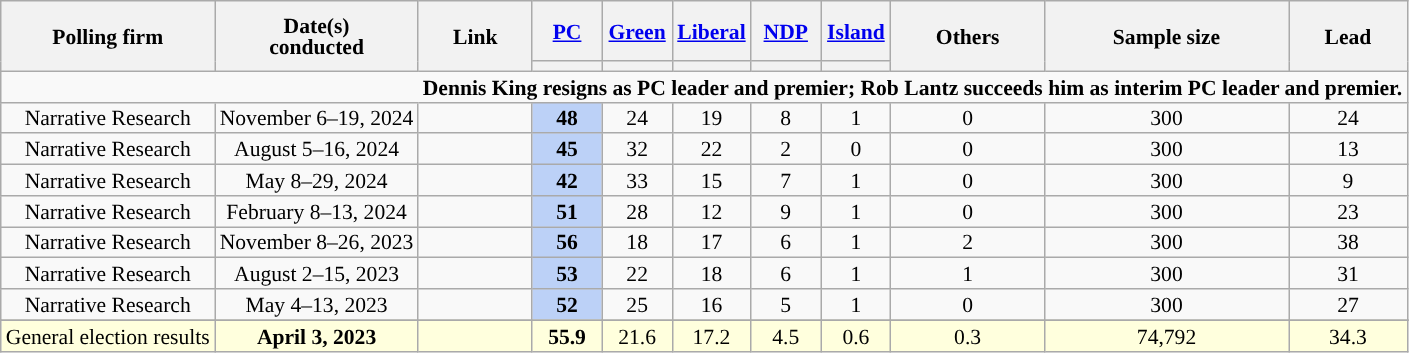<table class="wikitable sortable tpl-blanktable" style="text-align:center;font-size:90%;line-height:14px">
<tr style="height:40px;">
<th rowspan="2">Polling firm</th>
<th rowspan="2">Date(s)<br>conducted</th>
<th rowspan="2">Link</th>
<th class="unsortable" style="width:40px;"><a href='#'>PC</a></th>
<th class="unsortable" style="width:40px;"><a href='#'>Green</a></th>
<th class="unsortable" style="width:40px;"><a href='#'>Liberal</a></th>
<th class="unsortable" style="width:40px;"><a href='#'>NDP</a></th>
<th class="unsortable" style="width:40px;"><a href='#'>Island</a></th>
<th rowspan="2">Others</th>
<th rowspan="2">Sample size</th>
<th rowspan="2">Lead</th>
</tr>
<tr>
<th style="background:"></th>
<th style="background:"></th>
<th style="background:"></th>
<th style="background:"></th>
<th style="background:"></th>
</tr>
<tr>
<td style="border-right-style:hidden;"></td>
<td style="border-right-style:hidden;"><strong></strong></td>
<td colspan="9"><strong>Dennis King resigns as PC leader and premier; Rob Lantz succeeds him as interim PC leader and premier.</strong></td>
</tr>
<tr>
<td>Narrative Research</td>
<td data-sort-value="2024-11-26">November 6–19, 2024</td>
<td></td>
<td style="background:#BCD1F7"><strong>48</strong></td>
<td>24</td>
<td>19</td>
<td>8</td>
<td>1</td>
<td>0</td>
<td>300</td>
<td style="background:">24</td>
</tr>
<tr>
<td>Narrative Research</td>
<td data-sort-value="2024-08-23">August 5–16, 2024</td>
<td></td>
<td style="background:#BCD1F7"><strong>45</strong></td>
<td>32</td>
<td>22</td>
<td>2</td>
<td>0</td>
<td>0</td>
<td>300</td>
<td style="background:">13</td>
</tr>
<tr>
<td>Narrative Research</td>
<td data-sort-value="2024-06-06">May 8–29, 2024</td>
<td></td>
<td style="background:#BCD1F7"><strong>42</strong></td>
<td>33</td>
<td>15</td>
<td>7</td>
<td>1</td>
<td>0</td>
<td>300</td>
<td style="background:">9</td>
</tr>
<tr>
<td>Narrative Research</td>
<td data-sort-value="2024-02-28">February 8–13, 2024</td>
<td></td>
<td style="background:#BCD1F7"><strong>51</strong></td>
<td>28</td>
<td>12</td>
<td>9</td>
<td>1</td>
<td>0</td>
<td>300</td>
<td style="background:">23</td>
</tr>
<tr>
<td>Narrative Research</td>
<td data-sort-value="2023-12-05">November 8–26, 2023</td>
<td></td>
<td style="background:#BCD1F7"><strong>56</strong></td>
<td>18</td>
<td>17</td>
<td>6</td>
<td>1</td>
<td>2</td>
<td>300</td>
<td style="background:">38</td>
</tr>
<tr>
<td>Narrative Research</td>
<td data-sort-value="2023-08-24">August 2–15, 2023</td>
<td></td>
<td style="background:#BCD1F7"><strong>53</strong></td>
<td>22</td>
<td>18</td>
<td>6</td>
<td>1</td>
<td>1</td>
<td>300</td>
<td style="background:">31</td>
</tr>
<tr>
<td>Narrative Research</td>
<td data-sort-value="2023-05-24">May 4–13, 2023</td>
<td></td>
<td style="background:#BCD1F7"><strong>52</strong></td>
<td>25</td>
<td>16</td>
<td>5</td>
<td>1</td>
<td>0</td>
<td>300</td>
<td style="background:">27</td>
</tr>
<tr>
</tr>
<tr style="background:#ffd;">
<td>General election results</td>
<td data-sort-value="2023-04-03"><strong>April 3, 2023</strong></td>
<td></td>
<td><strong>55.9</strong></td>
<td>21.6</td>
<td>17.2</td>
<td>4.5</td>
<td>0.6</td>
<td>0.3</td>
<td>74,792</td>
<td style="background:">34.3</td>
</tr>
</table>
